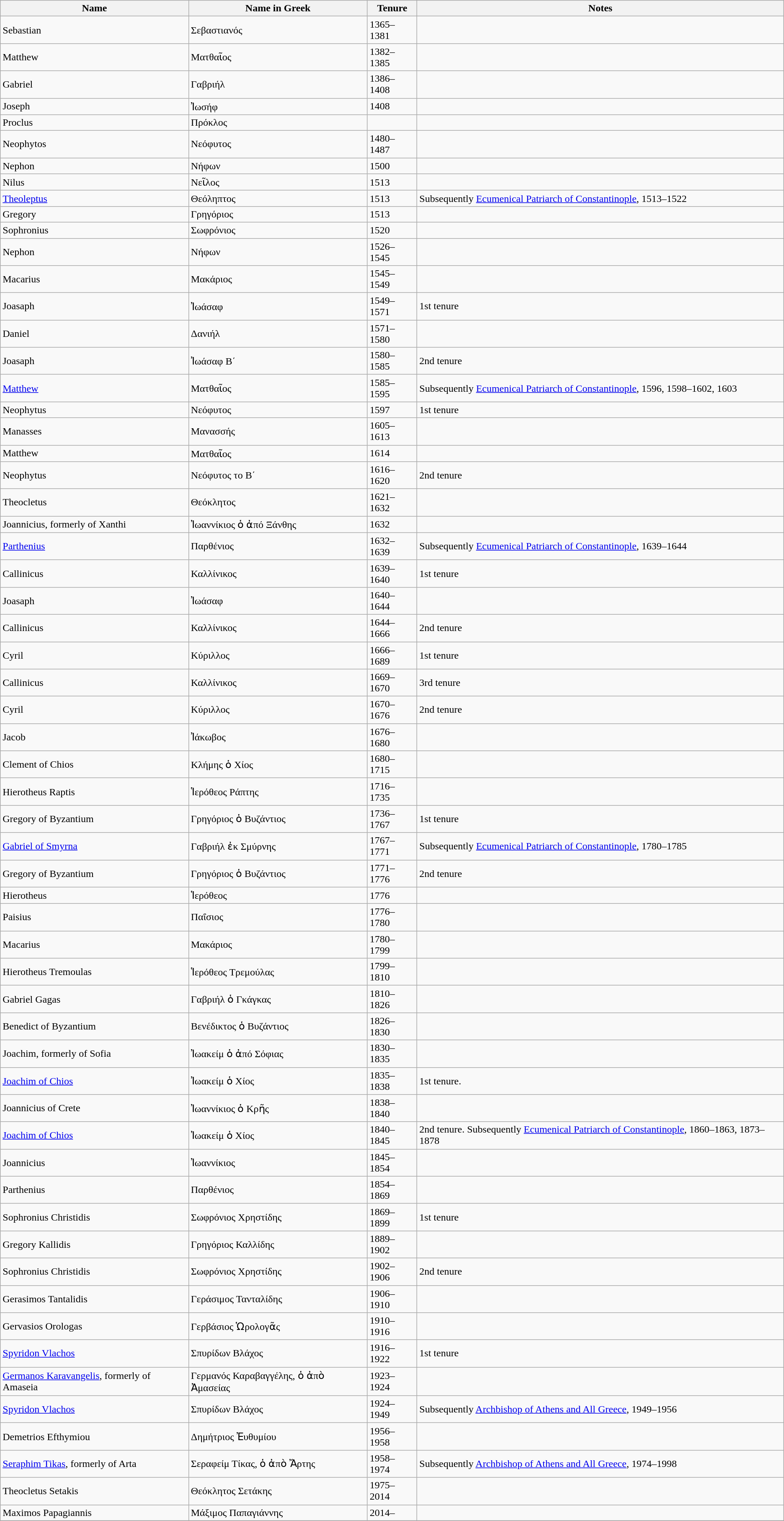<table class="wikitable" width="auto">
<tr>
<th>Name</th>
<th>Name in Greek</th>
<th>Tenure</th>
<th>Notes</th>
</tr>
<tr>
<td>Sebastian</td>
<td>Σεβαστιανός</td>
<td>1365–1381</td>
<td></td>
</tr>
<tr>
<td>Matthew</td>
<td>Ματθαῖος</td>
<td>1382–1385</td>
<td></td>
</tr>
<tr>
<td>Gabriel</td>
<td>Γαβριήλ</td>
<td>1386–1408</td>
<td></td>
</tr>
<tr>
<td>Joseph</td>
<td>Ἰωσήφ</td>
<td>1408</td>
<td></td>
</tr>
<tr>
<td>Proclus</td>
<td>Πρόκλος</td>
<td></td>
<td></td>
</tr>
<tr>
<td>Neophytos</td>
<td>Νεόφυτος</td>
<td>1480–1487</td>
<td></td>
</tr>
<tr>
<td>Nephon</td>
<td>Νήφων</td>
<td>1500</td>
<td></td>
</tr>
<tr>
<td>Nilus</td>
<td>Νεῖλος</td>
<td>1513</td>
<td></td>
</tr>
<tr>
<td><a href='#'>Theoleptus</a></td>
<td>Θεόληπτος</td>
<td>1513</td>
<td>Subsequently <a href='#'>Ecumenical Patriarch of Constantinople</a>, 1513–1522</td>
</tr>
<tr>
<td>Gregory</td>
<td>Γρηγόριος</td>
<td>1513</td>
<td></td>
</tr>
<tr>
<td>Sophronius</td>
<td>Σωφρόνιος</td>
<td>1520</td>
<td></td>
</tr>
<tr>
<td>Nephon</td>
<td>Νήφων</td>
<td>1526–1545</td>
<td></td>
</tr>
<tr>
<td>Macarius</td>
<td>Μακάριος</td>
<td>1545–1549</td>
<td></td>
</tr>
<tr>
<td>Joasaph</td>
<td>Ἰωάσαφ</td>
<td>1549–1571</td>
<td>1st tenure</td>
</tr>
<tr>
<td>Daniel</td>
<td>Δανιήλ</td>
<td>1571–1580</td>
<td></td>
</tr>
<tr>
<td>Joasaph</td>
<td>Ἰωάσαφ Β΄</td>
<td>1580–1585</td>
<td>2nd tenure</td>
</tr>
<tr>
<td><a href='#'>Matthew</a></td>
<td>Ματθαῖος</td>
<td>1585–1595</td>
<td>Subsequently <a href='#'>Ecumenical Patriarch of Constantinople</a>, 1596, 1598–1602, 1603</td>
</tr>
<tr>
<td>Neophytus</td>
<td>Νεόφυτος</td>
<td>1597</td>
<td>1st tenure</td>
</tr>
<tr>
<td>Manasses</td>
<td>Μανασσής</td>
<td>1605–1613</td>
<td></td>
</tr>
<tr>
<td>Matthew</td>
<td>Ματθαῖος</td>
<td>1614</td>
<td></td>
</tr>
<tr>
<td>Neophytus</td>
<td>Νεόφυτος το Β΄</td>
<td>1616–1620</td>
<td>2nd tenure</td>
</tr>
<tr>
<td>Theocletus</td>
<td>Θεόκλητος</td>
<td>1621–1632</td>
<td></td>
</tr>
<tr>
<td>Joannicius, formerly of Xanthi</td>
<td>Ἰωαννίκιος ὁ ἀπό Ξάνθης</td>
<td>1632</td>
<td></td>
</tr>
<tr>
<td><a href='#'>Parthenius</a></td>
<td>Παρθένιος</td>
<td>1632–1639</td>
<td>Subsequently <a href='#'>Ecumenical Patriarch of Constantinople</a>, 1639–1644</td>
</tr>
<tr>
<td>Callinicus</td>
<td>Καλλίνικος</td>
<td>1639–1640</td>
<td>1st tenure</td>
</tr>
<tr>
<td>Joasaph</td>
<td>Ἰωάσαφ</td>
<td>1640–1644</td>
<td></td>
</tr>
<tr>
<td>Callinicus</td>
<td>Καλλίνικος</td>
<td>1644–1666</td>
<td>2nd tenure</td>
</tr>
<tr>
<td>Cyril</td>
<td>Κύριλλος</td>
<td>1666–1689</td>
<td>1st tenure</td>
</tr>
<tr>
<td>Callinicus</td>
<td>Καλλίνικος</td>
<td>1669–1670</td>
<td>3rd tenure</td>
</tr>
<tr>
<td>Cyril</td>
<td>Κύριλλος</td>
<td>1670–1676</td>
<td>2nd tenure</td>
</tr>
<tr>
<td>Jacob</td>
<td>Ἰάκωβος</td>
<td>1676–1680</td>
<td></td>
</tr>
<tr>
<td>Clement of Chios</td>
<td>Κλήμης ὁ Χίος</td>
<td>1680–1715</td>
<td></td>
</tr>
<tr>
<td>Hierotheus Raptis</td>
<td>Ἱερόθεος Ράπτης</td>
<td>1716–1735</td>
<td></td>
</tr>
<tr>
<td>Gregory of Byzantium</td>
<td>Γρηγόριος ὁ Βυζάντιος</td>
<td>1736–1767</td>
<td>1st tenure</td>
</tr>
<tr>
<td><a href='#'>Gabriel of Smyrna</a></td>
<td>Γαβριήλ ἐκ Σμύρνης</td>
<td>1767–1771</td>
<td>Subsequently <a href='#'>Ecumenical Patriarch of Constantinople</a>, 1780–1785</td>
</tr>
<tr>
<td>Gregory of Byzantium</td>
<td>Γρηγόριος ὁ Βυζάντιος</td>
<td>1771–1776</td>
<td>2nd tenure</td>
</tr>
<tr>
<td>Hierotheus</td>
<td>Ἱερόθεος</td>
<td>1776</td>
<td></td>
</tr>
<tr>
<td>Paisius</td>
<td>Παΐσιος</td>
<td>1776–1780</td>
<td></td>
</tr>
<tr>
<td>Macarius</td>
<td>Μακάριος</td>
<td>1780–1799</td>
<td></td>
</tr>
<tr>
<td>Hierotheus Tremoulas</td>
<td>Ἱερόθεος Τρεμούλας</td>
<td>1799–1810</td>
<td></td>
</tr>
<tr>
<td>Gabriel Gagas</td>
<td>Γαβριήλ ὁ Γκάγκας</td>
<td>1810–1826</td>
<td></td>
</tr>
<tr>
<td>Benedict of Byzantium</td>
<td>Βενέδικτος ὁ Βυζάντιος</td>
<td>1826–1830</td>
<td></td>
</tr>
<tr>
<td>Joachim, formerly of Sofia</td>
<td>Ἰωακείμ ὁ ἀπό Σόφιας</td>
<td>1830–1835</td>
<td></td>
</tr>
<tr>
<td><a href='#'>Joachim of Chios</a></td>
<td>Ἰωακείμ ὁ Χίος</td>
<td>1835–1838</td>
<td>1st tenure.</td>
</tr>
<tr>
<td>Joannicius of Crete</td>
<td>Ἰωαννίκιος ὁ Κρῆς</td>
<td>1838–1840</td>
<td></td>
</tr>
<tr>
<td><a href='#'>Joachim of Chios</a></td>
<td>Ἰωακείμ ὁ Χίος</td>
<td>1840–1845</td>
<td>2nd tenure. Subsequently <a href='#'>Ecumenical Patriarch of Constantinople</a>, 1860–1863, 1873–1878</td>
</tr>
<tr>
<td>Joannicius</td>
<td>Ἰωαννίκιος</td>
<td>1845–1854</td>
<td></td>
</tr>
<tr>
<td>Parthenius</td>
<td>Παρθένιος</td>
<td>1854–1869</td>
<td></td>
</tr>
<tr>
<td>Sophronius Christidis</td>
<td>Σωφρόνιος Χρηστίδης</td>
<td>1869–1899</td>
<td>1st tenure</td>
</tr>
<tr>
<td>Gregory Kallidis</td>
<td>Γρηγόριος Καλλίδης</td>
<td>1889–1902</td>
<td></td>
</tr>
<tr>
<td>Sophronius Christidis</td>
<td>Σωφρόνιος Χρηστίδης</td>
<td>1902–1906</td>
<td>2nd tenure</td>
</tr>
<tr>
<td>Gerasimos Tantalidis</td>
<td>Γεράσιμος Τανταλίδης</td>
<td>1906–1910</td>
<td></td>
</tr>
<tr>
<td>Gervasios Orologas</td>
<td>Γερβάσιος Ὡρολογᾶς</td>
<td>1910–1916</td>
<td></td>
</tr>
<tr>
<td><a href='#'>Spyridon Vlachos</a></td>
<td>Σπυρίδων Βλάχος</td>
<td>1916–1922</td>
<td>1st tenure</td>
</tr>
<tr>
<td><a href='#'>Germanos Karavangelis</a>, formerly of Amaseia</td>
<td>Γερμανός Καραβαγγέλης, ὁ ἀπὸ Ἀμασείας</td>
<td>1923–1924</td>
<td></td>
</tr>
<tr>
<td><a href='#'>Spyridon Vlachos</a></td>
<td>Σπυρίδων Βλάχος</td>
<td>1924–1949</td>
<td>Subsequently <a href='#'>Archbishop of Athens and All Greece</a>, 1949–1956</td>
</tr>
<tr>
<td>Demetrios Efthymiou</td>
<td>Δημήτριος Ἐυθυμίου</td>
<td>1956–1958</td>
<td></td>
</tr>
<tr>
<td><a href='#'>Seraphim Tikas</a>, formerly of Arta</td>
<td>Σεραφείμ Τίκας, ὁ ἀπὸ Ἄρτης</td>
<td>1958–1974</td>
<td>Subsequently <a href='#'>Archbishop of Athens and All Greece</a>, 1974–1998</td>
</tr>
<tr>
<td>Theocletus Setakis</td>
<td>Θεόκλητος Σετάκης</td>
<td>1975–2014</td>
<td></td>
</tr>
<tr>
<td>Maximos Papagiannis</td>
<td>Μάξιμος Παπαγιάννης</td>
<td>2014–</td>
<td></td>
</tr>
<tr>
</tr>
</table>
